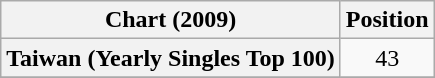<table class="wikitable plainrowheaders">
<tr>
<th scope="col">Chart (2009)</th>
<th scope="col">Position</th>
</tr>
<tr>
<th scope="row">Taiwan (Yearly Singles Top 100)</th>
<td style="text-align:center">43</td>
</tr>
<tr>
</tr>
</table>
